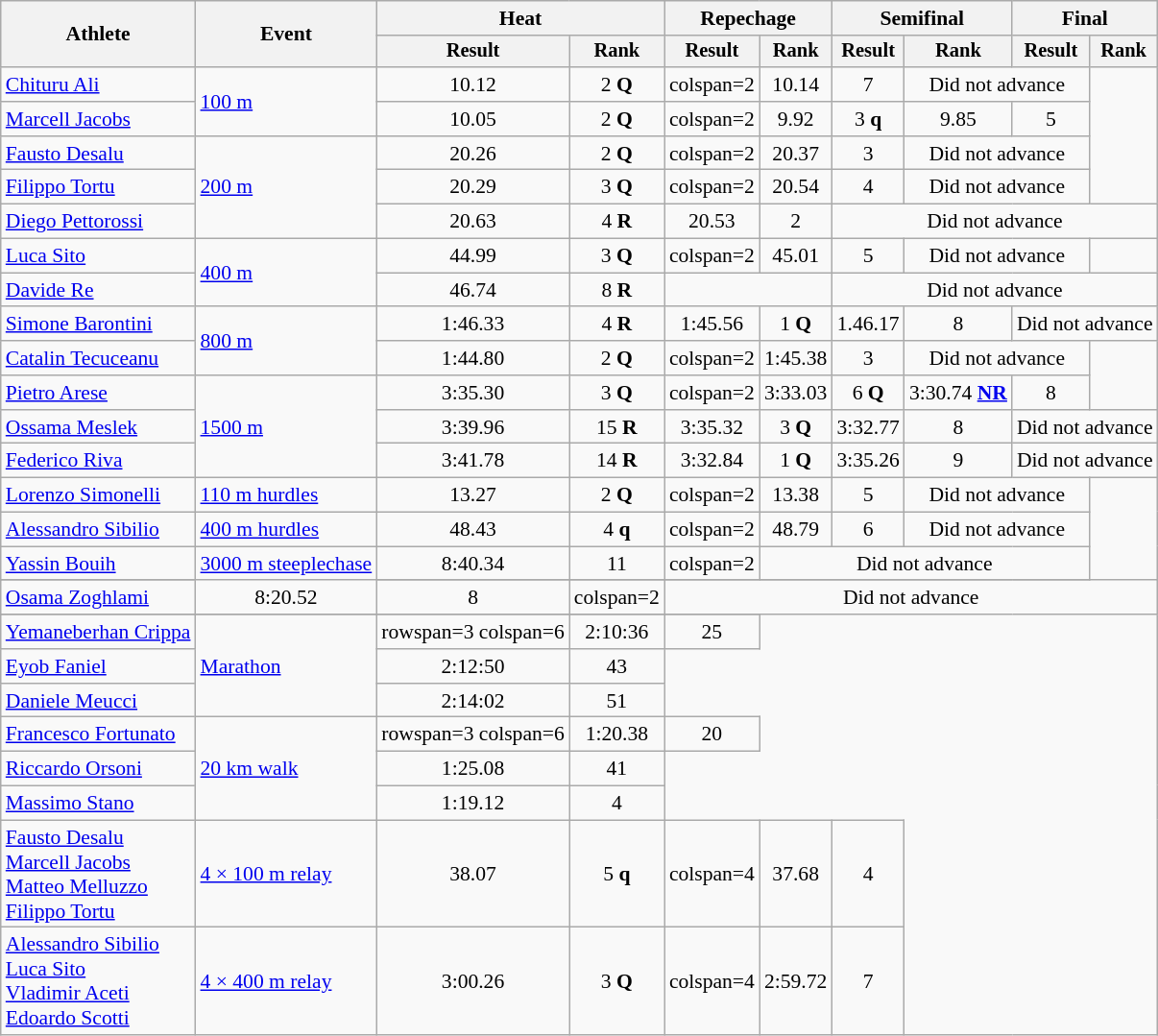<table class="wikitable" style="font-size:90%">
<tr>
<th rowspan="2">Athlete</th>
<th rowspan="2">Event</th>
<th colspan="2">Heat</th>
<th colspan="2">Repechage</th>
<th colspan="2">Semifinal</th>
<th colspan="2">Final</th>
</tr>
<tr style="font-size:95%">
<th>Result</th>
<th>Rank</th>
<th>Result</th>
<th>Rank</th>
<th>Result</th>
<th>Rank</th>
<th>Result</th>
<th>Rank</th>
</tr>
<tr align=center>
<td align=left><a href='#'>Chituru Ali</a></td>
<td align=left rowspan="2"><a href='#'>100 m</a></td>
<td>10.12</td>
<td>2 <strong>Q</strong></td>
<td>colspan=2 </td>
<td>10.14</td>
<td>7</td>
<td colspan=2>Did not advance</td>
</tr>
<tr align=center>
<td align=left><a href='#'>Marcell Jacobs</a></td>
<td>10.05</td>
<td>2 <strong>Q</strong></td>
<td>colspan=2 </td>
<td>9.92 <strong></strong></td>
<td>3 <strong>q</strong></td>
<td>9.85 <strong></strong></td>
<td>5</td>
</tr>
<tr align=center>
<td align=left><a href='#'>Fausto Desalu</a></td>
<td align=left rowspan="3"><a href='#'>200 m</a></td>
<td>20.26</td>
<td>2 <strong>Q</strong></td>
<td>colspan=2 </td>
<td>20.37</td>
<td>3</td>
<td colspan=2>Did not advance</td>
</tr>
<tr align="center">
<td align="left"><a href='#'>Filippo Tortu</a></td>
<td>20.29</td>
<td>3 <strong>Q</strong></td>
<td>colspan=2 </td>
<td>20.54</td>
<td>4</td>
<td colspan=2>Did not advance</td>
</tr>
<tr align="center">
<td align="left"><a href='#'>Diego Pettorossi</a></td>
<td>20.63</td>
<td>4 <strong>R</strong></td>
<td>20.53</td>
<td>2</td>
<td colspan=4>Did not advance</td>
</tr>
<tr align=center>
<td align=left><a href='#'>Luca Sito</a></td>
<td align=left rowspan=2><a href='#'>400 m</a></td>
<td>44.99</td>
<td>3 <strong>Q</strong></td>
<td>colspan=2 </td>
<td>45.01</td>
<td>5</td>
<td colspan=2>Did not advance</td>
</tr>
<tr align=center>
<td align=left><a href='#'>Davide Re</a></td>
<td>46.74</td>
<td>8 <strong>R</strong></td>
<td colspan=2></td>
<td colspan=4>Did not advance</td>
</tr>
<tr align=center>
<td align=left><a href='#'>Simone Barontini</a></td>
<td align=left rowspan="2"><a href='#'>800 m</a></td>
<td>1:46.33</td>
<td>4 <strong>R</strong></td>
<td>1:45.56</td>
<td>1 <strong>Q</strong></td>
<td>1.46.17</td>
<td>8</td>
<td colspan=2>Did not advance</td>
</tr>
<tr align="center">
<td align="left"><a href='#'>Catalin Tecuceanu</a></td>
<td>1:44.80</td>
<td>2 <strong>Q</strong></td>
<td>colspan=2 </td>
<td>1:45.38</td>
<td>3</td>
<td colspan=2>Did not advance</td>
</tr>
<tr align="center">
<td align="left"><a href='#'>Pietro Arese</a></td>
<td rowspan="3" align="left"><a href='#'>1500 m</a></td>
<td>3:35.30</td>
<td>3 <strong>Q</strong></td>
<td>colspan=2 </td>
<td>3:33.03</td>
<td>6 <strong>Q</strong></td>
<td>3:30.74 <strong><a href='#'>NR</a></strong></td>
<td>8</td>
</tr>
<tr align=center>
<td align=left><a href='#'>Ossama Meslek</a></td>
<td>3:39.96</td>
<td>15 <strong>R</strong></td>
<td>3:35.32</td>
<td>3 <strong>Q</strong></td>
<td>3:32.77 <strong></strong></td>
<td>8</td>
<td colspan=2>Did not advance</td>
</tr>
<tr align=center>
<td align=left><a href='#'>Federico Riva</a></td>
<td>3:41.78</td>
<td>14 <strong>R</strong></td>
<td>3:32.84 <strong></strong></td>
<td>1 <strong>Q</strong></td>
<td>3:35.26</td>
<td>9</td>
<td colspan=2>Did not advance</td>
</tr>
<tr align=center>
<td align=left><a href='#'>Lorenzo Simonelli</a></td>
<td align=left><a href='#'>110 m hurdles</a></td>
<td>13.27</td>
<td>2 <strong>Q</strong></td>
<td>colspan=2 </td>
<td>13.38</td>
<td>5</td>
<td colspan=2>Did not advance</td>
</tr>
<tr align=center>
<td align=left><a href='#'>Alessandro Sibilio</a></td>
<td align=left><a href='#'>400 m hurdles</a></td>
<td>48.43</td>
<td>4 <strong>q</strong></td>
<td>colspan=2 </td>
<td>48.79</td>
<td>6</td>
<td colspan=2>Did not advance</td>
</tr>
<tr align=center>
<td align=left><a href='#'>Yassin Bouih</a></td>
<td rowspan="2" align="left"><a href='#'>3000 m steeplechase</a></td>
<td>8:40.34</td>
<td>11</td>
<td>colspan=2 </td>
<td colspan=4>Did not advance</td>
</tr>
<tr>
</tr>
<tr align=center>
<td align=left><a href='#'>Osama Zoghlami</a></td>
<td>8:20.52</td>
<td>8</td>
<td>colspan=2 </td>
<td colspan=6>Did not advance</td>
</tr>
<tr>
</tr>
<tr align=center>
<td align=left><a href='#'>Yemaneberhan Crippa</a></td>
<td align=left rowspan=3><a href='#'>Marathon</a></td>
<td>rowspan=3 colspan=6 </td>
<td>2:10:36</td>
<td>25</td>
</tr>
<tr align=center>
<td align=left><a href='#'>Eyob Faniel</a></td>
<td>2:12:50</td>
<td>43</td>
</tr>
<tr align=center>
<td align=left><a href='#'>Daniele Meucci</a></td>
<td>2:14:02</td>
<td>51</td>
</tr>
<tr align=center>
<td align=left><a href='#'>Francesco Fortunato</a></td>
<td rowspan="3" align="left"><a href='#'>20 km walk</a></td>
<td>rowspan=3 colspan=6 </td>
<td>1:20.38</td>
<td>20</td>
</tr>
<tr align=center>
<td align=left><a href='#'>Riccardo Orsoni</a></td>
<td>1:25.08</td>
<td>41</td>
</tr>
<tr align=center>
<td align=left><a href='#'>Massimo Stano</a></td>
<td>1:19.12</td>
<td>4</td>
</tr>
<tr align=center>
<td align=left><a href='#'>Fausto Desalu</a><br><a href='#'>Marcell Jacobs</a><br><a href='#'>Matteo Melluzzo</a><br><a href='#'>Filippo Tortu</a></td>
<td align=left><a href='#'>4 × 100 m relay</a></td>
<td>38.07</td>
<td>5 <strong>q</strong></td>
<td>colspan=4</td>
<td>37.68 <strong></strong></td>
<td>4</td>
</tr>
<tr align=center>
<td align=left><a href='#'>Alessandro Sibilio</a><br><a href='#'>Luca Sito</a><br><a href='#'>Vladimir Aceti</a><br><a href='#'>Edoardo Scotti</a></td>
<td align=left><a href='#'>4 × 400 m relay</a></td>
<td>3:00.26 <strong></strong></td>
<td>3 <strong>Q</strong></td>
<td>colspan=4</td>
<td>2:59.72 <strong></strong></td>
<td>7</td>
</tr>
</table>
